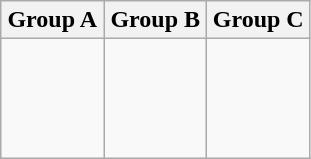<table class="wikitable">
<tr>
<th width=33%>Group A</th>
<th width=33%>Group B</th>
<th width=33%>Group C</th>
</tr>
<tr>
<td><br><br>
<br>
<br></td>
<td><br><br>
<br>
<br></td>
<td><br><br>
<br>
<br></td>
</tr>
</table>
